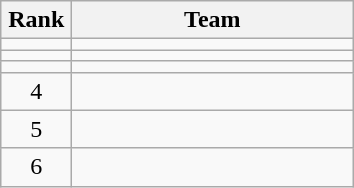<table class="wikitable" style="text-align:center;">
<tr>
<th width=40>Rank</th>
<th width=180>Team</th>
</tr>
<tr>
<td></td>
<td style="text-align:left;"></td>
</tr>
<tr>
<td></td>
<td style="text-align:left;"></td>
</tr>
<tr>
<td></td>
<td style="text-align:left;"></td>
</tr>
<tr>
<td>4</td>
<td style="text-align:left;"></td>
</tr>
<tr>
<td>5</td>
<td style="text-align:left;"></td>
</tr>
<tr>
<td>6</td>
<td style="text-align:left;"></td>
</tr>
</table>
